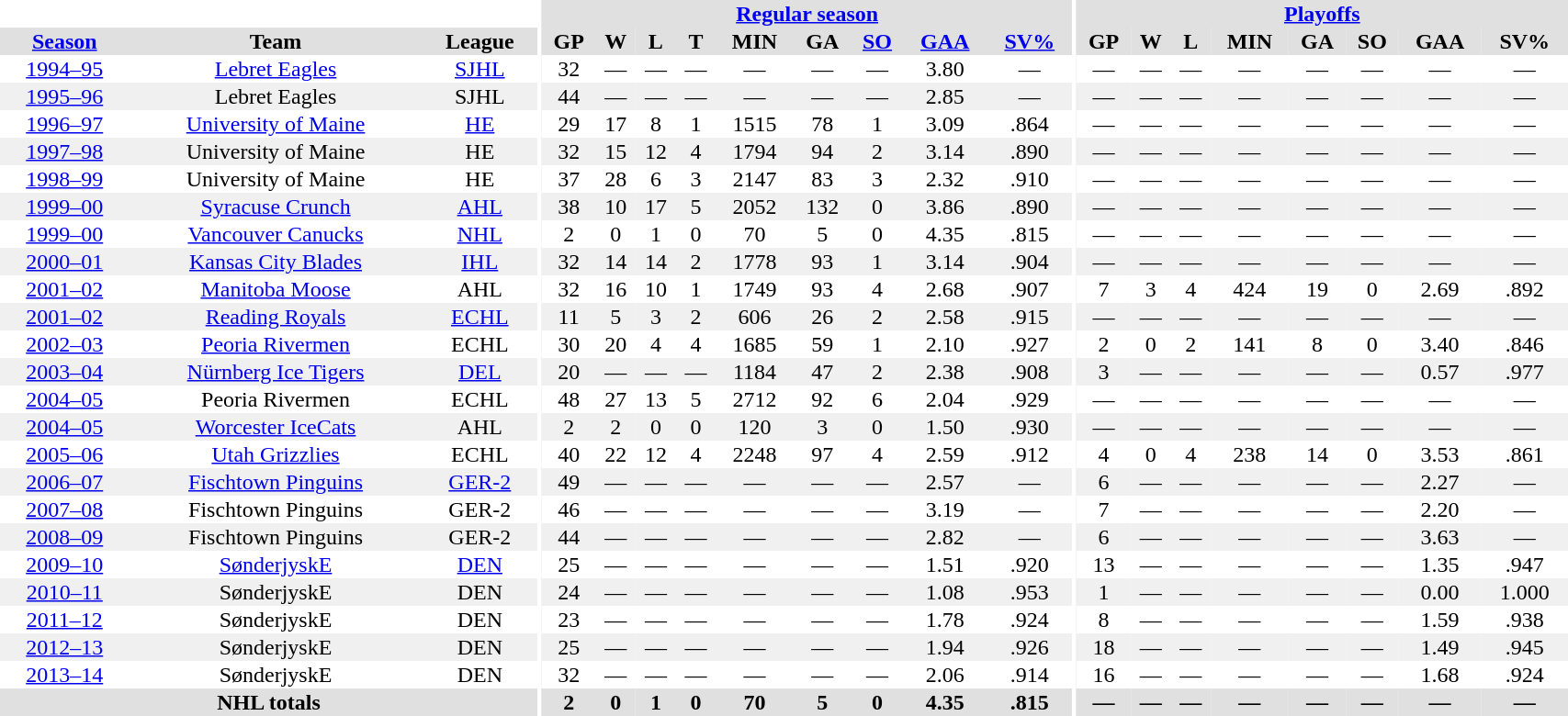<table border="0" cellpadding="1" cellspacing="0" style="width:90%; text-align:center;">
<tr bgcolor="#e0e0e0">
<th colspan="3" bgcolor="#ffffff"></th>
<th rowspan="99" bgcolor="#ffffff"></th>
<th colspan="9" bgcolor="#e0e0e0"><a href='#'>Regular season</a></th>
<th rowspan="99" bgcolor="#ffffff"></th>
<th colspan="8" bgcolor="#e0e0e0"><a href='#'>Playoffs</a></th>
</tr>
<tr bgcolor="#e0e0e0">
<th><a href='#'>Season</a></th>
<th>Team</th>
<th>League</th>
<th>GP</th>
<th>W</th>
<th>L</th>
<th>T</th>
<th>MIN</th>
<th>GA</th>
<th><a href='#'>SO</a></th>
<th><a href='#'>GAA</a></th>
<th><a href='#'>SV%</a></th>
<th>GP</th>
<th>W</th>
<th>L</th>
<th>MIN</th>
<th>GA</th>
<th>SO</th>
<th>GAA</th>
<th>SV%</th>
</tr>
<tr>
<td><a href='#'>1994–95</a></td>
<td><a href='#'>Lebret Eagles</a></td>
<td><a href='#'>SJHL</a></td>
<td>32</td>
<td>—</td>
<td>—</td>
<td>—</td>
<td>—</td>
<td>—</td>
<td>—</td>
<td>3.80</td>
<td>—</td>
<td>—</td>
<td>—</td>
<td>—</td>
<td>—</td>
<td>—</td>
<td>—</td>
<td>—</td>
<td>—</td>
</tr>
<tr bgcolor="#f0f0f0">
<td><a href='#'>1995–96</a></td>
<td>Lebret Eagles</td>
<td>SJHL</td>
<td>44</td>
<td>—</td>
<td>—</td>
<td>—</td>
<td>—</td>
<td>—</td>
<td>—</td>
<td>2.85</td>
<td>—</td>
<td>—</td>
<td>—</td>
<td>—</td>
<td>—</td>
<td>—</td>
<td>—</td>
<td>—</td>
<td>—</td>
</tr>
<tr>
<td><a href='#'>1996–97</a></td>
<td><a href='#'>University of Maine</a></td>
<td><a href='#'>HE</a></td>
<td>29</td>
<td>17</td>
<td>8</td>
<td>1</td>
<td>1515</td>
<td>78</td>
<td>1</td>
<td>3.09</td>
<td>.864</td>
<td>—</td>
<td>—</td>
<td>—</td>
<td>—</td>
<td>—</td>
<td>—</td>
<td>—</td>
<td>—</td>
</tr>
<tr bgcolor="#f0f0f0">
<td><a href='#'>1997–98</a></td>
<td>University of Maine</td>
<td>HE</td>
<td>32</td>
<td>15</td>
<td>12</td>
<td>4</td>
<td>1794</td>
<td>94</td>
<td>2</td>
<td>3.14</td>
<td>.890</td>
<td>—</td>
<td>—</td>
<td>—</td>
<td>—</td>
<td>—</td>
<td>—</td>
<td>—</td>
<td>—</td>
</tr>
<tr>
<td><a href='#'>1998–99</a></td>
<td>University of Maine</td>
<td>HE</td>
<td>37</td>
<td>28</td>
<td>6</td>
<td>3</td>
<td>2147</td>
<td>83</td>
<td>3</td>
<td>2.32</td>
<td>.910</td>
<td>—</td>
<td>—</td>
<td>—</td>
<td>—</td>
<td>—</td>
<td>—</td>
<td>—</td>
<td>—</td>
</tr>
<tr bgcolor="#f0f0f0">
<td><a href='#'>1999–00</a></td>
<td><a href='#'>Syracuse Crunch</a></td>
<td><a href='#'>AHL</a></td>
<td>38</td>
<td>10</td>
<td>17</td>
<td>5</td>
<td>2052</td>
<td>132</td>
<td>0</td>
<td>3.86</td>
<td>.890</td>
<td>—</td>
<td>—</td>
<td>—</td>
<td>—</td>
<td>—</td>
<td>—</td>
<td>—</td>
<td>—</td>
</tr>
<tr>
<td><a href='#'>1999–00</a></td>
<td><a href='#'>Vancouver Canucks</a></td>
<td><a href='#'>NHL</a></td>
<td>2</td>
<td>0</td>
<td>1</td>
<td>0</td>
<td>70</td>
<td>5</td>
<td>0</td>
<td>4.35</td>
<td>.815</td>
<td>—</td>
<td>—</td>
<td>—</td>
<td>—</td>
<td>—</td>
<td>—</td>
<td>—</td>
<td>—</td>
</tr>
<tr bgcolor="#f0f0f0">
<td><a href='#'>2000–01</a></td>
<td><a href='#'>Kansas City Blades</a></td>
<td><a href='#'>IHL</a></td>
<td>32</td>
<td>14</td>
<td>14</td>
<td>2</td>
<td>1778</td>
<td>93</td>
<td>1</td>
<td>3.14</td>
<td>.904</td>
<td>—</td>
<td>—</td>
<td>—</td>
<td>—</td>
<td>—</td>
<td>—</td>
<td>—</td>
<td>—</td>
</tr>
<tr>
<td><a href='#'>2001–02</a></td>
<td><a href='#'>Manitoba Moose</a></td>
<td>AHL</td>
<td>32</td>
<td>16</td>
<td>10</td>
<td>1</td>
<td>1749</td>
<td>93</td>
<td>4</td>
<td>2.68</td>
<td>.907</td>
<td>7</td>
<td>3</td>
<td>4</td>
<td>424</td>
<td>19</td>
<td>0</td>
<td>2.69</td>
<td>.892</td>
</tr>
<tr bgcolor="#f0f0f0">
<td><a href='#'>2001–02</a></td>
<td><a href='#'>Reading Royals</a></td>
<td><a href='#'>ECHL</a></td>
<td>11</td>
<td>5</td>
<td>3</td>
<td>2</td>
<td>606</td>
<td>26</td>
<td>2</td>
<td>2.58</td>
<td>.915</td>
<td>—</td>
<td>—</td>
<td>—</td>
<td>—</td>
<td>—</td>
<td>—</td>
<td>—</td>
<td>—</td>
</tr>
<tr>
<td><a href='#'>2002–03</a></td>
<td><a href='#'>Peoria Rivermen</a></td>
<td>ECHL</td>
<td>30</td>
<td>20</td>
<td>4</td>
<td>4</td>
<td>1685</td>
<td>59</td>
<td>1</td>
<td>2.10</td>
<td>.927</td>
<td>2</td>
<td>0</td>
<td>2</td>
<td>141</td>
<td>8</td>
<td>0</td>
<td>3.40</td>
<td>.846</td>
</tr>
<tr bgcolor="#f0f0f0">
<td><a href='#'>2003–04</a></td>
<td><a href='#'>Nürnberg Ice Tigers</a></td>
<td><a href='#'>DEL</a></td>
<td>20</td>
<td>—</td>
<td>—</td>
<td>—</td>
<td>1184</td>
<td>47</td>
<td>2</td>
<td>2.38</td>
<td>.908</td>
<td>3</td>
<td>—</td>
<td>—</td>
<td>—</td>
<td>—</td>
<td>—</td>
<td>0.57</td>
<td>.977</td>
</tr>
<tr>
<td><a href='#'>2004–05</a></td>
<td>Peoria Rivermen</td>
<td>ECHL</td>
<td>48</td>
<td>27</td>
<td>13</td>
<td>5</td>
<td>2712</td>
<td>92</td>
<td>6</td>
<td>2.04</td>
<td>.929</td>
<td>—</td>
<td>—</td>
<td>—</td>
<td>—</td>
<td>—</td>
<td>—</td>
<td>—</td>
<td>—</td>
</tr>
<tr bgcolor="#f0f0f0">
<td><a href='#'>2004–05</a></td>
<td><a href='#'>Worcester IceCats</a></td>
<td>AHL</td>
<td>2</td>
<td>2</td>
<td>0</td>
<td>0</td>
<td>120</td>
<td>3</td>
<td>0</td>
<td>1.50</td>
<td>.930</td>
<td>—</td>
<td>—</td>
<td>—</td>
<td>—</td>
<td>—</td>
<td>—</td>
<td>—</td>
<td>—</td>
</tr>
<tr>
<td><a href='#'>2005–06</a></td>
<td><a href='#'>Utah Grizzlies</a></td>
<td>ECHL</td>
<td>40</td>
<td>22</td>
<td>12</td>
<td>4</td>
<td>2248</td>
<td>97</td>
<td>4</td>
<td>2.59</td>
<td>.912</td>
<td>4</td>
<td>0</td>
<td>4</td>
<td>238</td>
<td>14</td>
<td>0</td>
<td>3.53</td>
<td>.861</td>
</tr>
<tr bgcolor="#f0f0f0">
<td><a href='#'>2006–07</a></td>
<td><a href='#'>Fischtown Pinguins</a></td>
<td><a href='#'>GER-2</a></td>
<td>49</td>
<td>—</td>
<td>—</td>
<td>—</td>
<td>—</td>
<td>—</td>
<td>—</td>
<td>2.57</td>
<td>—</td>
<td>6</td>
<td>—</td>
<td>—</td>
<td>—</td>
<td>—</td>
<td>—</td>
<td>2.27</td>
<td>—</td>
</tr>
<tr>
<td><a href='#'>2007–08</a></td>
<td>Fischtown Pinguins</td>
<td>GER-2</td>
<td>46</td>
<td>—</td>
<td>—</td>
<td>—</td>
<td>—</td>
<td>—</td>
<td>—</td>
<td>3.19</td>
<td>—</td>
<td>7</td>
<td>—</td>
<td>—</td>
<td>—</td>
<td>—</td>
<td>—</td>
<td>2.20</td>
<td>—</td>
</tr>
<tr bgcolor="#f0f0f0">
<td><a href='#'>2008–09</a></td>
<td>Fischtown Pinguins</td>
<td>GER-2</td>
<td>44</td>
<td>—</td>
<td>—</td>
<td>—</td>
<td>—</td>
<td>—</td>
<td>—</td>
<td>2.82</td>
<td>—</td>
<td>6</td>
<td>—</td>
<td>—</td>
<td>—</td>
<td>—</td>
<td>—</td>
<td>3.63</td>
<td>—</td>
</tr>
<tr>
<td><a href='#'>2009–10</a></td>
<td><a href='#'>SønderjyskE</a></td>
<td><a href='#'>DEN</a></td>
<td>25</td>
<td>—</td>
<td>—</td>
<td>—</td>
<td>—</td>
<td>—</td>
<td>—</td>
<td>1.51</td>
<td>.920</td>
<td>13</td>
<td>—</td>
<td>—</td>
<td>—</td>
<td>—</td>
<td>—</td>
<td>1.35</td>
<td>.947</td>
</tr>
<tr bgcolor="#f0f0f0">
<td><a href='#'>2010–11</a></td>
<td>SønderjyskE</td>
<td>DEN</td>
<td>24</td>
<td>—</td>
<td>—</td>
<td>—</td>
<td>—</td>
<td>—</td>
<td>—</td>
<td>1.08</td>
<td>.953</td>
<td>1</td>
<td>—</td>
<td>—</td>
<td>—</td>
<td>—</td>
<td>—</td>
<td>0.00</td>
<td>1.000</td>
</tr>
<tr>
<td><a href='#'>2011–12</a></td>
<td>SønderjyskE</td>
<td>DEN</td>
<td>23</td>
<td>—</td>
<td>—</td>
<td>—</td>
<td>—</td>
<td>—</td>
<td>—</td>
<td>1.78</td>
<td>.924</td>
<td>8</td>
<td>—</td>
<td>—</td>
<td>—</td>
<td>—</td>
<td>—</td>
<td>1.59</td>
<td>.938</td>
</tr>
<tr bgcolor="#f0f0f0">
<td><a href='#'>2012–13</a></td>
<td>SønderjyskE</td>
<td>DEN</td>
<td>25</td>
<td>—</td>
<td>—</td>
<td>—</td>
<td>—</td>
<td>—</td>
<td>—</td>
<td>1.94</td>
<td>.926</td>
<td>18</td>
<td>—</td>
<td>—</td>
<td>—</td>
<td>—</td>
<td>—</td>
<td>1.49</td>
<td>.945</td>
</tr>
<tr>
<td><a href='#'>2013–14</a></td>
<td>SønderjyskE</td>
<td>DEN</td>
<td>32</td>
<td>—</td>
<td>—</td>
<td>—</td>
<td>—</td>
<td>—</td>
<td>—</td>
<td>2.06</td>
<td>.914</td>
<td>16</td>
<td>—</td>
<td>—</td>
<td>—</td>
<td>—</td>
<td>—</td>
<td>1.68</td>
<td>.924</td>
</tr>
<tr bgcolor="#e0e0e0">
<th colspan=3>NHL totals</th>
<th>2</th>
<th>0</th>
<th>1</th>
<th>0</th>
<th>70</th>
<th>5</th>
<th>0</th>
<th>4.35</th>
<th>.815</th>
<th>—</th>
<th>—</th>
<th>—</th>
<th>—</th>
<th>—</th>
<th>—</th>
<th>—</th>
<th>—</th>
</tr>
</table>
